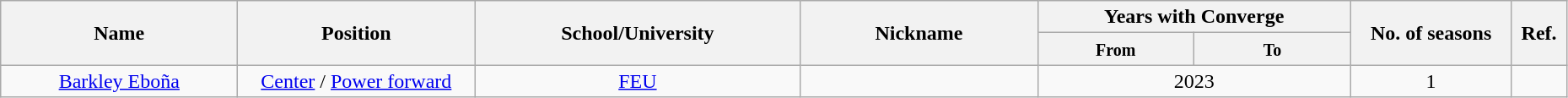<table class="wikitable sortable" style="text-align:center" width="98%">
<tr>
<th style="width:180px;" rowspan="2">Name</th>
<th style="width:180px;" rowspan="2">Position</th>
<th style="width:250px;" rowspan="2">School/University</th>
<th style="width:180px;" rowspan="2">Nickname</th>
<th style="width:180px; text-align:center;" colspan="2">Years with Converge</th>
<th rowspan="2">No. of seasons</th>
<th rowspan="2"; class=unsortable>Ref.</th>
</tr>
<tr>
<th style="width:10%; text-align:center;"><small>From</small></th>
<th style="width:10%; text-align:center;"><small>To</small></th>
</tr>
<tr>
<td><a href='#'>Barkley Eboña</a></td>
<td><a href='#'>Center</a> / <a href='#'>Power forward</a></td>
<td><a href='#'>FEU</a></td>
<td></td>
<td colspan="2">2023</td>
<td>1</td>
<td></td>
</tr>
</table>
